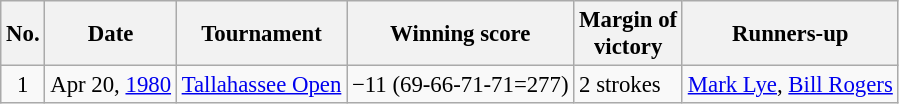<table class="wikitable" style="font-size:95%;">
<tr>
<th>No.</th>
<th>Date</th>
<th>Tournament</th>
<th>Winning score</th>
<th>Margin of<br>victory</th>
<th>Runners-up</th>
</tr>
<tr>
<td align=center>1</td>
<td align=right>Apr 20, <a href='#'>1980</a></td>
<td><a href='#'>Tallahassee Open</a></td>
<td>−11 (69-66-71-71=277)</td>
<td>2 strokes</td>
<td> <a href='#'>Mark Lye</a>,  <a href='#'>Bill Rogers</a></td>
</tr>
</table>
